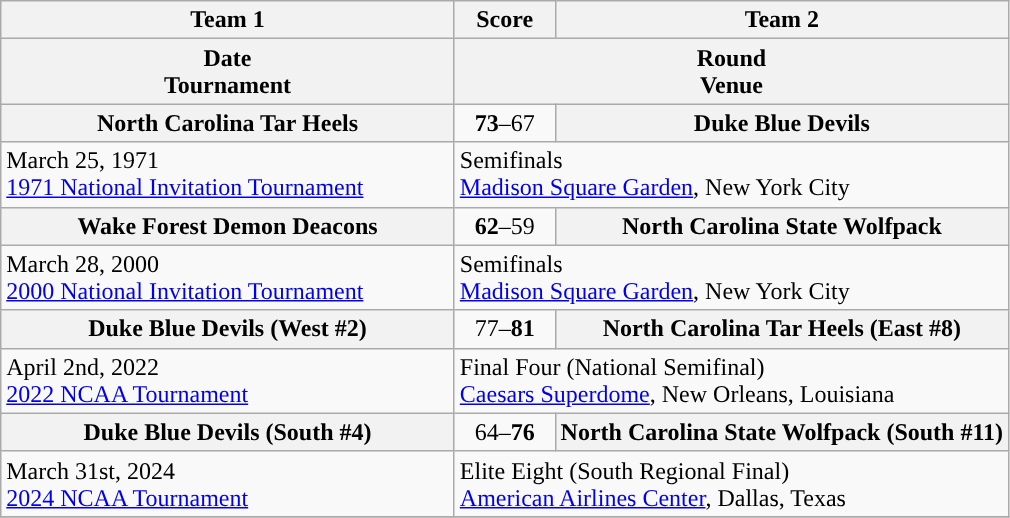<table class="wikitable">
<tr>
<th style="width: 45%;">Team 1</th>
<th style="width: 10%;">Score</th>
<th style="width: 45%;">Team 2</th>
</tr>
<tr>
<th style="width: 45%;">Date<br>Tournament</th>
<th colspan="2">Round<br>Venue</th>
</tr>
<tr>
<th>North Carolina Tar Heels</th>
<td style="text-align: center;"><strong>73</strong>–67</td>
<th>Duke Blue Devils</th>
</tr>
<tr>
<td>March 25, 1971<br><a href='#'>1971 National Invitation Tournament</a></td>
<td colspan="2">Semifinals<br><a href='#'>Madison Square Garden</a>, New York City</td>
</tr>
<tr>
<th>Wake Forest Demon Deacons</th>
<td style="text-align: center;"><strong>62</strong>–59</td>
<th>North Carolina State Wolfpack</th>
</tr>
<tr>
<td>March 28, 2000<br><a href='#'>2000 National Invitation Tournament</a></td>
<td colspan="2">Semifinals<br><a href='#'>Madison Square Garden</a>, New York City</td>
</tr>
<tr>
<th>Duke Blue Devils (West #2)</th>
<td style="text-align: center;">77–<strong>81</strong></td>
<th>North Carolina Tar Heels (East #8)</th>
</tr>
<tr>
<td>April 2nd, 2022<br><a href='#'>2022 NCAA Tournament</a></td>
<td colspan="2">Final Four (National Semifinal)<br><a href='#'>Caesars Superdome</a>, New Orleans, Louisiana</td>
</tr>
<tr>
<th>Duke Blue Devils (South #4)</th>
<td style="text-align: center;">64–<strong>76</strong></td>
<th>North Carolina State Wolfpack (South #11)</th>
</tr>
<tr>
<td>March 31st, 2024<br><a href='#'>2024 NCAA Tournament</a></td>
<td colspan="2">Elite Eight (South Regional Final)<br><a href='#'>American Airlines Center</a>, Dallas, Texas</td>
</tr>
<tr>
</tr>
</table>
